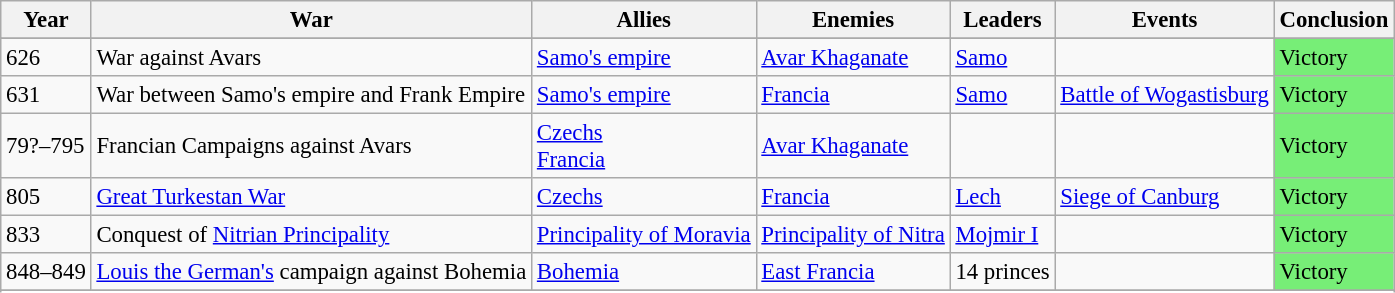<table class="wikitable" style="font-size:95%;">
<tr>
<th>Year</th>
<th>War</th>
<th>Allies</th>
<th>Enemies</th>
<th>Leaders</th>
<th>Events</th>
<th>Conclusion</th>
</tr>
<tr>
</tr>
<tr>
<td>626</td>
<td>War against Avars</td>
<td><a href='#'>Samo's empire</a></td>
<td><a href='#'>Avar Khaganate</a></td>
<td><a href='#'>Samo</a></td>
<td></td>
<td style="background-color:#77EE77">Victory</td>
</tr>
<tr>
<td>631</td>
<td>War between Samo's empire and Frank Empire</td>
<td><a href='#'>Samo's empire</a></td>
<td><a href='#'>Francia</a></td>
<td><a href='#'>Samo</a></td>
<td><a href='#'>Battle of Wogastisburg</a></td>
<td style="background-color:#77EE77">Victory</td>
</tr>
<tr>
<td>79?–795</td>
<td>Francian Campaigns against Avars</td>
<td><a href='#'>Czechs</a><br><a href='#'>Francia</a></td>
<td><a href='#'>Avar Khaganate</a></td>
<td></td>
<td></td>
<td style="background-color:#77EE77">Victory</td>
</tr>
<tr>
<td>805</td>
<td><a href='#'>Great Turkestan War</a></td>
<td><a href='#'>Czechs</a></td>
<td><a href='#'>Francia</a></td>
<td><a href='#'>Lech</a></td>
<td><a href='#'>Siege of Canburg</a></td>
<td style="background-color:#77EE77">Victory</td>
</tr>
<tr>
<td>833</td>
<td>Conquest of <a href='#'>Nitrian Principality</a></td>
<td><a href='#'>Principality of Moravia</a></td>
<td><a href='#'>Principality of Nitra</a></td>
<td><a href='#'>Mojmir I</a></td>
<td></td>
<td style="background-color:#77EE77">Victory</td>
</tr>
<tr>
<td>848–849</td>
<td><a href='#'>Louis the German's</a> campaign against Bohemia</td>
<td><a href='#'>Bohemia</a></td>
<td><a href='#'>East Francia</a></td>
<td>14 princes</td>
<td></td>
<td style="background-color:#77EE77">Victory</td>
</tr>
<tr>
</tr>
<tr>
</tr>
</table>
